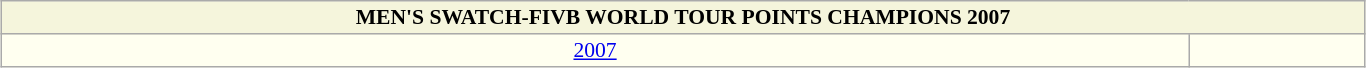<table border=1 align=center width=72% cellpadding=2 cellspacing=2 style="background: ivory; font-size: 90%; border: 1px #aaaaaa solid; border-collapse: collapse; clear:center">
<tr style="background:beige">
<th colspan="2">MEN'S SWATCH-FIVB WORLD TOUR POINTS CHAMPIONS 2007</th>
</tr>
<tr>
<td align="center"><a href='#'>2007</a></td>
<td></td>
</tr>
</table>
